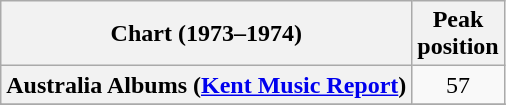<table class="wikitable sortable plainrowheaders" style="text-align:center">
<tr>
<th scope="col">Chart (1973–1974)</th>
<th scope="col">Peak<br>position</th>
</tr>
<tr>
<th scope="row">Australia Albums (<a href='#'>Kent Music Report</a>)</th>
<td>57</td>
</tr>
<tr>
</tr>
<tr>
</tr>
</table>
